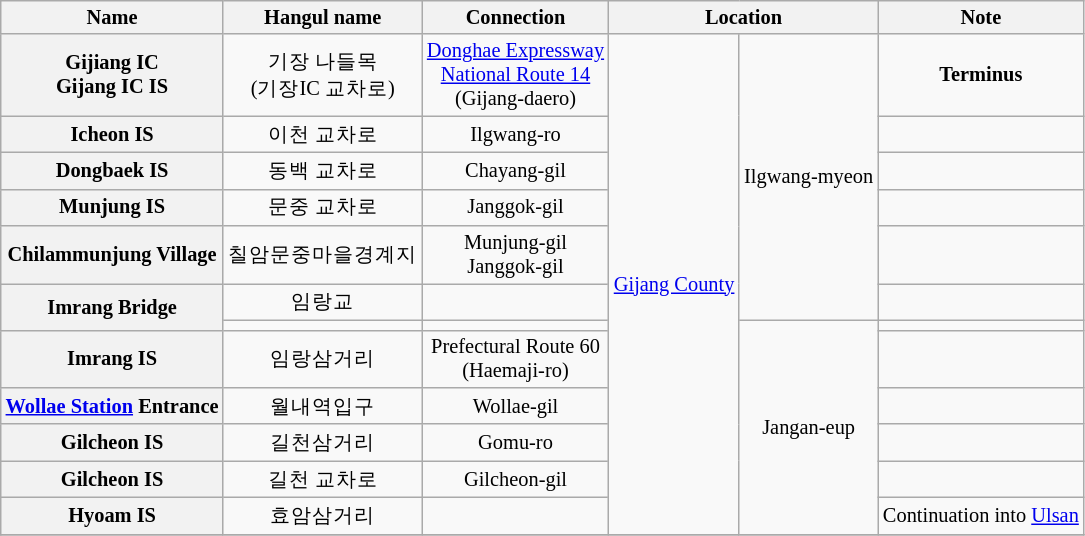<table class="wikitable" style="font-size: 85%; text-align: center;">
<tr>
<th>Name </th>
<th>Hangul name</th>
<th>Connection</th>
<th colspan="2">Location</th>
<th>Note</th>
</tr>
<tr>
<th>Gijiang IC<br>Gijang IC IS</th>
<td>기장 나들목<br>(기장IC 교차로)</td>
<td><a href='#'>Donghae Expressway</a><br><a href='#'>National Route 14</a><br>(Gijang-daero)</td>
<td rowspan=12><a href='#'>Gijang County</a></td>
<td rowspan=6>Ilgwang-myeon</td>
<td><strong>Terminus</strong></td>
</tr>
<tr>
<th>Icheon IS</th>
<td>이천 교차로</td>
<td>Ilgwang-ro</td>
<td></td>
</tr>
<tr>
<th>Dongbaek IS</th>
<td>동백 교차로</td>
<td>Chayang-gil</td>
<td></td>
</tr>
<tr>
<th>Munjung IS</th>
<td>문중 교차로</td>
<td>Janggok-gil</td>
<td></td>
</tr>
<tr>
<th>Chilammunjung Village</th>
<td>칠암문중마을경계지</td>
<td>Munjung-gil<br>Janggok-gil</td>
<td></td>
</tr>
<tr>
<th rowspan=2>Imrang Bridge</th>
<td>임랑교</td>
<td></td>
<td></td>
</tr>
<tr>
<td></td>
<td></td>
<td rowspan=6>Jangan-eup</td>
<td></td>
</tr>
<tr>
<th>Imrang IS</th>
<td>임랑삼거리</td>
<td>Prefectural Route 60<br>(Haemaji-ro)</td>
<td></td>
</tr>
<tr>
<th><a href='#'>Wollae Station</a> Entrance</th>
<td>월내역입구</td>
<td>Wollae-gil</td>
<td></td>
</tr>
<tr>
<th>Gilcheon IS</th>
<td>길천삼거리</td>
<td>Gomu-ro</td>
<td></td>
</tr>
<tr>
<th>Gilcheon IS</th>
<td>길천 교차로</td>
<td>Gilcheon-gil</td>
<td></td>
</tr>
<tr>
<th>Hyoam IS</th>
<td>효암삼거리</td>
<td></td>
<td>Continuation into <a href='#'>Ulsan</a></td>
</tr>
<tr>
</tr>
</table>
